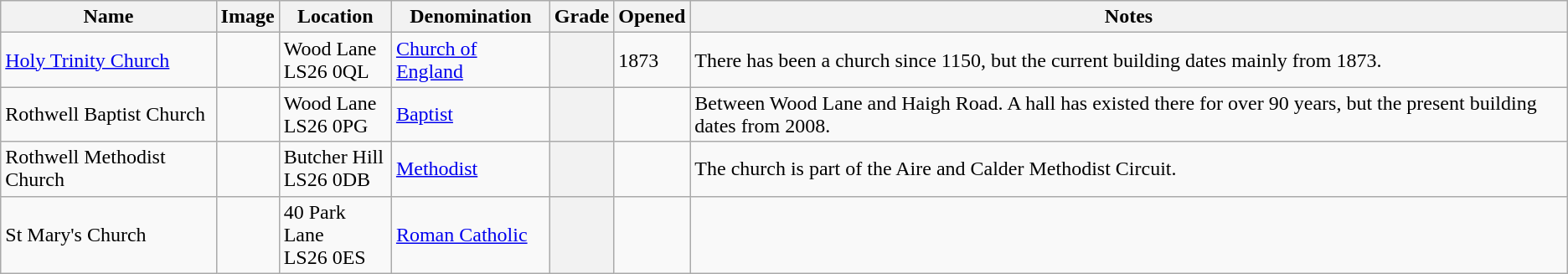<table class="wikitable sortable">
<tr>
<th>Name</th>
<th class="unsortable">Image</th>
<th>Location</th>
<th>Denomination</th>
<th>Grade</th>
<th>Opened</th>
<th class="unsortable">Notes</th>
</tr>
<tr>
<td><a href='#'>Holy Trinity Church</a></td>
<td></td>
<td>Wood Lane<br>LS26 0QL</td>
<td><a href='#'>Church of England</a></td>
<th></th>
<td>1873</td>
<td>There has been a church since 1150, but the current building dates mainly from 1873.</td>
</tr>
<tr>
<td>Rothwell Baptist Church</td>
<td></td>
<td>Wood Lane<br>LS26 0PG</td>
<td><a href='#'>Baptist</a></td>
<th></th>
<td></td>
<td>Between Wood Lane and Haigh Road. A hall has existed there for over 90 years, but the present building dates from 2008.</td>
</tr>
<tr>
<td>Rothwell Methodist Church </td>
<td></td>
<td>Butcher Hill<br>LS26 0DB</td>
<td><a href='#'>Methodist</a></td>
<th></th>
<td></td>
<td>The church is part of the Aire and Calder Methodist Circuit.</td>
</tr>
<tr>
<td>St Mary's Church</td>
<td></td>
<td>40 Park Lane<br>LS26 0ES</td>
<td><a href='#'>Roman Catholic</a></td>
<th></th>
<td></td>
<td></td>
</tr>
</table>
